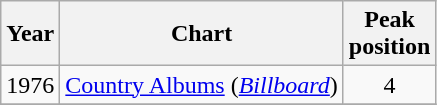<table class="wikitable" style="text-align: center;">
<tr>
<th>Year</th>
<th>Chart</th>
<th>Peak<br>position</th>
</tr>
<tr>
<td>1976</td>
<td><a href='#'>Country Albums</a> (<a href='#'><em>Billboard</em></a>)</td>
<td>4</td>
</tr>
<tr>
</tr>
</table>
